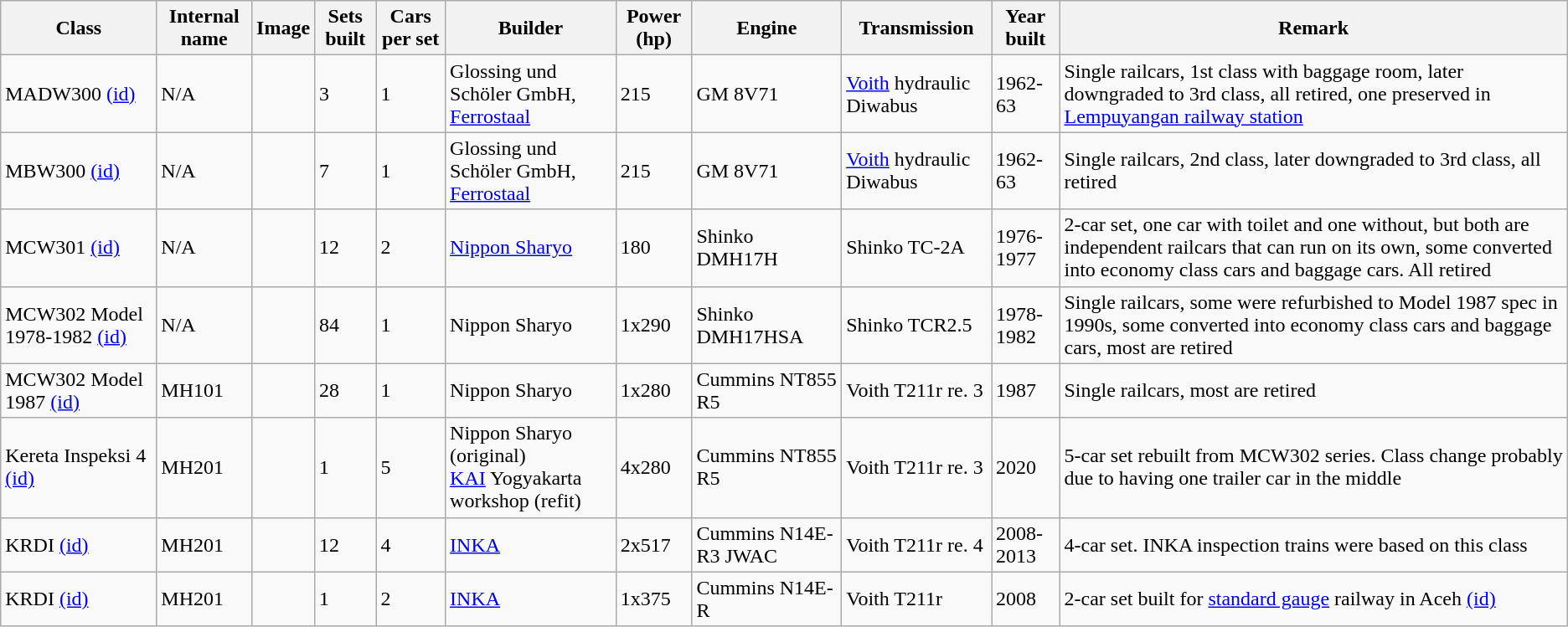<table class="wikitable">
<tr>
<th>Class</th>
<th>Internal name</th>
<th>Image</th>
<th>Sets built</th>
<th>Cars per set</th>
<th>Builder</th>
<th>Power (hp)</th>
<th>Engine</th>
<th>Transmission</th>
<th>Year built</th>
<th>Remark</th>
</tr>
<tr>
<td>MADW300 <a href='#'>(id)</a><br></td>
<td>N/A</td>
<td></td>
<td>3</td>
<td>1</td>
<td> Glossing und Schöler GmbH, <a href='#'>Ferrostaal</a></td>
<td>215</td>
<td>GM 8V71</td>
<td><a href='#'>Voith</a> hydraulic Diwabus</td>
<td>1962-63</td>
<td>Single railcars, 1st class with baggage room, later downgraded to 3rd class, all retired, one preserved in <a href='#'>Lempuyangan railway station</a></td>
</tr>
<tr>
<td>MBW300 <a href='#'>(id)</a><br></td>
<td>N/A</td>
<td></td>
<td>7</td>
<td>1</td>
<td> Glossing und Schöler GmbH, <a href='#'>Ferrostaal</a></td>
<td>215</td>
<td>GM 8V71</td>
<td><a href='#'>Voith</a> hydraulic Diwabus</td>
<td>1962-63</td>
<td>Single railcars, 2nd class, later downgraded to 3rd class, all retired</td>
</tr>
<tr>
<td>MCW301 <a href='#'>(id)</a><br></td>
<td>N/A</td>
<td></td>
<td>12</td>
<td>2</td>
<td> <a href='#'>Nippon Sharyo</a></td>
<td>180</td>
<td>Shinko DMH17H</td>
<td>Shinko TC-2A</td>
<td>1976-1977</td>
<td>2-car set, one car with toilet and one without, but both are independent railcars that can run on its own, some converted into economy class cars and baggage cars. All retired</td>
</tr>
<tr>
<td>MCW302 Model 1978-1982 <a href='#'>(id)</a><br></td>
<td>N/A</td>
<td></td>
<td>84</td>
<td>1</td>
<td> Nippon Sharyo</td>
<td>1x290</td>
<td>Shinko DMH17HSA</td>
<td>Shinko TCR2.5</td>
<td>1978-1982</td>
<td>Single railcars, some were refurbished to Model 1987 spec in 1990s, some converted into economy class cars and baggage cars, most are retired</td>
</tr>
<tr>
<td>MCW302 Model 1987 <a href='#'>(id)</a><br></td>
<td>MH101</td>
<td></td>
<td>28</td>
<td>1</td>
<td> Nippon Sharyo</td>
<td>1x280</td>
<td>Cummins NT855 R5</td>
<td>Voith T211r re. 3</td>
<td>1987</td>
<td>Single railcars, most are retired</td>
</tr>
<tr>
<td>Kereta Inspeksi 4 <a href='#'>(id)</a><br></td>
<td>MH201</td>
<td></td>
<td>1</td>
<td>5</td>
<td> Nippon Sharyo (original) <br>  <a href='#'>KAI</a> Yogyakarta workshop (refit)</td>
<td>4x280</td>
<td>Cummins NT855 R5</td>
<td>Voith T211r re. 3</td>
<td>2020</td>
<td>5-car set rebuilt from MCW302 series. Class change probably due to having one trailer car in the middle</td>
</tr>
<tr>
<td>KRDI <a href='#'>(id)</a><br></td>
<td>MH201</td>
<td></td>
<td>12</td>
<td>4</td>
<td> <a href='#'>INKA</a></td>
<td>2x517</td>
<td>Cummins N14E-R3 JWAC</td>
<td>Voith T211r re. 4</td>
<td>2008-2013</td>
<td>4-car set. INKA inspection trains were based on this class</td>
</tr>
<tr>
<td>KRDI <a href='#'>(id)</a><br></td>
<td>MH201</td>
<td></td>
<td>1</td>
<td>2</td>
<td> <a href='#'>INKA</a></td>
<td>1x375</td>
<td>Cummins N14E-R</td>
<td>Voith T211r</td>
<td>2008</td>
<td>2-car set built for <a href='#'>standard gauge</a> railway in Aceh <a href='#'>(id)</a></td>
</tr>
</table>
